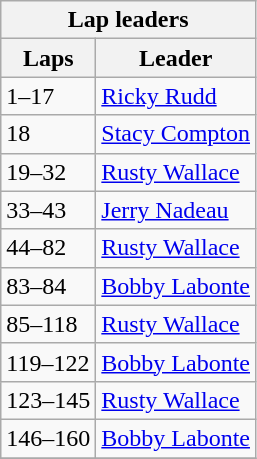<table class="wikitable">
<tr>
<th colspan=2>Lap leaders</th>
</tr>
<tr>
<th>Laps</th>
<th>Leader</th>
</tr>
<tr>
<td>1–17</td>
<td><a href='#'>Ricky Rudd</a></td>
</tr>
<tr>
<td>18</td>
<td><a href='#'>Stacy Compton</a></td>
</tr>
<tr>
<td>19–32</td>
<td><a href='#'>Rusty Wallace</a></td>
</tr>
<tr>
<td>33–43</td>
<td><a href='#'>Jerry Nadeau</a></td>
</tr>
<tr>
<td>44–82</td>
<td><a href='#'>Rusty Wallace</a></td>
</tr>
<tr>
<td>83–84</td>
<td><a href='#'>Bobby Labonte</a></td>
</tr>
<tr>
<td>85–118</td>
<td><a href='#'>Rusty Wallace</a></td>
</tr>
<tr>
<td>119–122</td>
<td><a href='#'>Bobby Labonte</a></td>
</tr>
<tr>
<td>123–145</td>
<td><a href='#'>Rusty Wallace</a></td>
</tr>
<tr>
<td>146–160</td>
<td><a href='#'>Bobby Labonte</a></td>
</tr>
<tr>
</tr>
</table>
